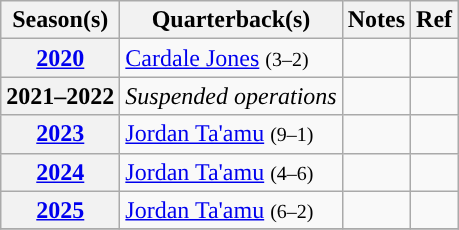<table class="wikitable plainrowheaders">
<tr>
<th>Season(s)</th>
<th>Quarterback(s)</th>
<th>Notes</th>
<th>Ref</th>
</tr>
<tr>
<th scope="row"><a href='#'>2020</a></th>
<td><a href='#'>Cardale Jones</a> <small>(3–2)</small></td>
<td></td>
<td></td>
</tr>
<tr>
<th scope="row">2021–2022</th>
<td><em>Suspended operations</em></td>
<td></td>
<td></td>
</tr>
<tr>
<th scope="row"><a href='#'>2023</a></th>
<td><a href='#'>Jordan Ta'amu</a> <small>(9–1)</small></td>
<td></td>
<td></td>
</tr>
<tr>
<th scope="row"><a href='#'>2024</a></th>
<td><a href='#'>Jordan Ta'amu</a> <small>(4–6)</small></td>
<td></td>
<td></td>
</tr>
<tr>
<th scope="row"><a href='#'>2025</a></th>
<td><a href='#'>Jordan Ta'amu</a> <small>(6–2)</small></td>
<td></td>
<td></td>
</tr>
<tr>
</tr>
</table>
